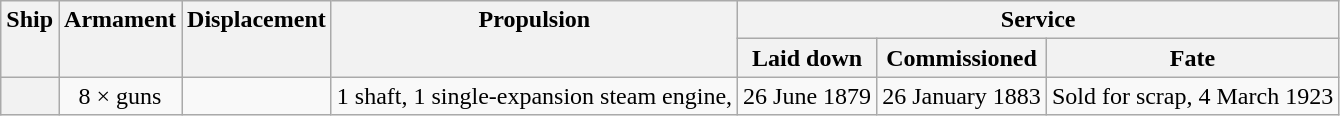<table class="wikitable plainrowheaders" style="text-align: center;">
<tr valign="top">
<th scope="col" rowspan="2">Ship</th>
<th scope="col" rowspan="2">Armament</th>
<th scope="col" rowspan="2">Displacement</th>
<th scope="col" rowspan="2">Propulsion</th>
<th scope="col" colspan="3">Service</th>
</tr>
<tr valign="top">
<th scope="col">Laid down</th>
<th scope="col">Commissioned</th>
<th scope="col">Fate</th>
</tr>
<tr valign="center">
<th scope="row"></th>
<td>8 ×  guns</td>
<td></td>
<td>1 shaft, 1 single-expansion steam engine, </td>
<td>26 June 1879</td>
<td>26 January 1883</td>
<td>Sold for scrap, 4 March 1923</td>
</tr>
</table>
